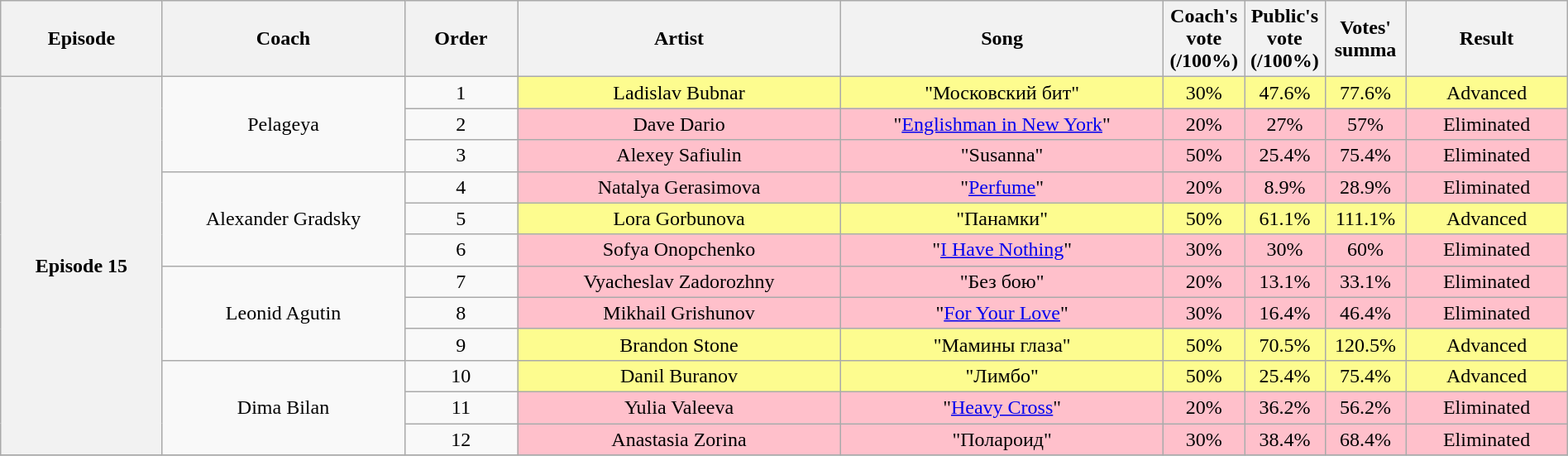<table class="wikitable" style="text-align: center; width:100%;">
<tr>
<th width="10%">Episode</th>
<th width="15%">Coach</th>
<th width="07%">Order</th>
<th width="20%">Artist</th>
<th width="20%">Song</th>
<th width="5%">Coach's vote (/100%)</th>
<th width="5%">Public's vote (/100%)</th>
<th width="5%">Votes' summa</th>
<th width="10%">Result</th>
</tr>
<tr>
<th rowspan="12">Episode 15<br><small></small></th>
<td rowspan=3>Pelageya</td>
<td>1</td>
<td style="background:#fdfc8f;">Ladislav Bubnar</td>
<td style="background:#fdfc8f;">"Московский бит"</td>
<td style="background:#fdfc8f;">30%</td>
<td style="background:#fdfc8f;">47.6%</td>
<td style="background:#fdfc8f;">77.6%</td>
<td style="background:#fdfc8f;">Advanced</td>
</tr>
<tr>
<td>2</td>
<td style="background:pink;">Dave Dario</td>
<td style="background:pink;">"<a href='#'>Englishman in New York</a>"</td>
<td style="background:pink;">20%</td>
<td style="background:pink;">27%</td>
<td style="background:pink;">57%</td>
<td style="background:pink;">Eliminated</td>
</tr>
<tr>
<td>3</td>
<td style="background:pink;">Alexey Safiulin</td>
<td style="background:pink;">"Susanna"</td>
<td style="background:pink;">50%</td>
<td style="background:pink;">25.4%</td>
<td style="background:pink;">75.4%</td>
<td style="background:pink;">Eliminated</td>
</tr>
<tr>
<td rowspan=3>Alexander Gradsky</td>
<td>4</td>
<td style="background:pink;">Natalya Gerasimova</td>
<td style="background:pink;">"<a href='#'>Perfume</a>"</td>
<td style="background:pink;">20%</td>
<td style="background:pink;">8.9%</td>
<td style="background:pink;">28.9%</td>
<td style="background:pink;">Eliminated</td>
</tr>
<tr>
<td>5</td>
<td style="background:#fdfc8f;">Lora Gorbunova</td>
<td style="background:#fdfc8f;">"Панамки"</td>
<td style="background:#fdfc8f;">50%</td>
<td style="background:#fdfc8f;">61.1%</td>
<td style="background:#fdfc8f;">111.1%</td>
<td style="background:#fdfc8f;">Advanced</td>
</tr>
<tr>
<td>6</td>
<td style="background:pink;">Sofya Onopchenko</td>
<td style="background:pink;">"<a href='#'>I Have Nothing</a>"</td>
<td style="background:pink;">30%</td>
<td style="background:pink;">30%</td>
<td style="background:pink;">60%</td>
<td style="background:pink;">Eliminated</td>
</tr>
<tr>
<td rowspan=3>Leonid Agutin</td>
<td>7</td>
<td style="background:pink;">Vyacheslav Zadorozhny</td>
<td style="background:pink;">"Без бою"</td>
<td style="background:pink;">20%</td>
<td style="background:pink;">13.1%</td>
<td style="background:pink;">33.1%</td>
<td style="background:pink;">Eliminated</td>
</tr>
<tr>
<td>8</td>
<td style="background:pink;">Mikhail Grishunov</td>
<td style="background:pink;">"<a href='#'>For Your Love</a>"</td>
<td style="background:pink;">30%</td>
<td style="background:pink;">16.4%</td>
<td style="background:pink;">46.4%</td>
<td style="background:pink;">Eliminated</td>
</tr>
<tr>
<td>9</td>
<td style="background:#fdfc8f;">Brandon Stone</td>
<td style="background:#fdfc8f;">"Мамины глаза"</td>
<td style="background:#fdfc8f;">50%</td>
<td style="background:#fdfc8f;">70.5%</td>
<td style="background:#fdfc8f;">120.5%</td>
<td style="background:#fdfc8f;">Advanced</td>
</tr>
<tr>
<td rowspan=3>Dima Bilan</td>
<td>10</td>
<td style="background:#fdfc8f;">Danil Buranov</td>
<td style="background:#fdfc8f;">"Лимбо"</td>
<td style="background:#fdfc8f;">50%</td>
<td style="background:#fdfc8f;">25.4%</td>
<td style="background:#fdfc8f;">75.4%</td>
<td style="background:#fdfc8f;">Advanced</td>
</tr>
<tr>
<td>11</td>
<td style="background:pink;">Yulia Valeeva</td>
<td style="background:pink;">"<a href='#'>Heavy Cross</a>"</td>
<td style="background:pink;">20%</td>
<td style="background:pink;">36.2%</td>
<td style="background:pink;">56.2%</td>
<td style="background:pink;">Eliminated</td>
</tr>
<tr>
<td>12</td>
<td style="background:pink;">Anastasia Zorina</td>
<td style="background:pink;">"Полароид"</td>
<td style="background:pink;">30%</td>
<td style="background:pink;">38.4%</td>
<td style="background:pink;">68.4%</td>
<td style="background:pink;">Eliminated</td>
</tr>
<tr>
</tr>
</table>
